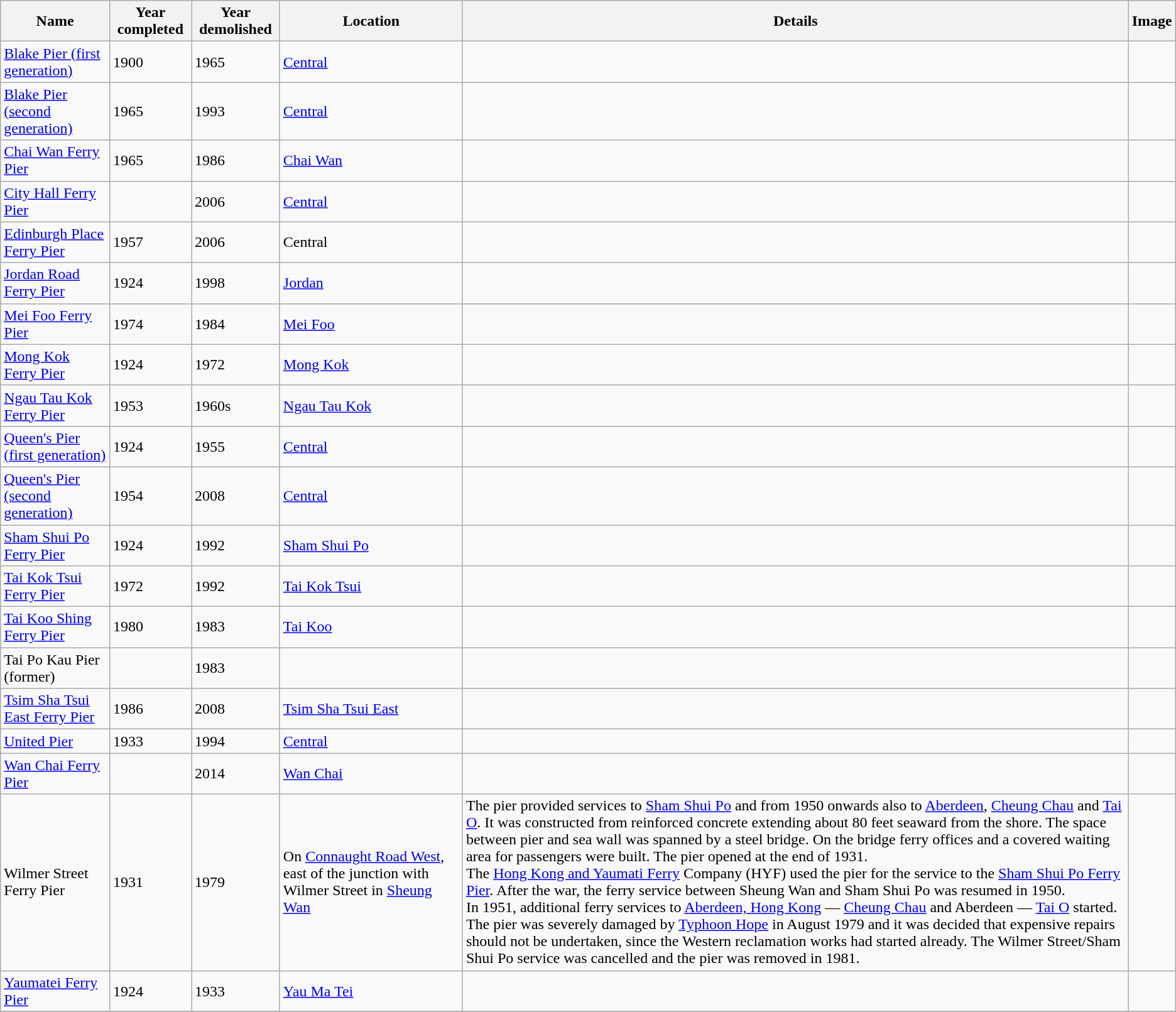<table class="wikitable">
<tr>
<th>Name</th>
<th>Year completed</th>
<th>Year demolished</th>
<th>Location</th>
<th>Details</th>
<th>Image</th>
</tr>
<tr>
<td><a href='#'>Blake Pier (first generation)</a></td>
<td>1900</td>
<td>1965</td>
<td><a href='#'>Central</a></td>
<td></td>
<td><br></td>
</tr>
<tr>
<td><a href='#'>Blake Pier (second generation)</a></td>
<td>1965</td>
<td>1993</td>
<td><a href='#'>Central</a></td>
<td></td>
<td><br></td>
</tr>
<tr>
<td><a href='#'>Chai Wan Ferry Pier</a></td>
<td>1965</td>
<td>1986</td>
<td><a href='#'>Chai Wan</a></td>
<td></td>
<td></td>
</tr>
<tr>
<td><a href='#'>City Hall Ferry Pier</a></td>
<td></td>
<td>2006</td>
<td><a href='#'>Central</a></td>
<td></td>
<td></td>
</tr>
<tr>
<td><a href='#'>Edinburgh Place Ferry Pier</a></td>
<td>1957</td>
<td>2006</td>
<td>Central</td>
<td></td>
<td><br></td>
</tr>
<tr>
<td><a href='#'>Jordan Road Ferry Pier</a></td>
<td>1924</td>
<td>1998</td>
<td><a href='#'>Jordan</a></td>
<td></td>
<td><br></td>
</tr>
<tr>
<td><a href='#'>Mei Foo Ferry Pier</a></td>
<td>1974</td>
<td>1984</td>
<td><a href='#'>Mei Foo</a></td>
<td></td>
<td></td>
</tr>
<tr>
<td><a href='#'>Mong Kok Ferry Pier</a></td>
<td>1924</td>
<td>1972</td>
<td><a href='#'>Mong Kok</a></td>
<td></td>
<td></td>
</tr>
<tr>
<td><a href='#'>Ngau Tau Kok Ferry Pier</a></td>
<td>1953</td>
<td>1960s</td>
<td><a href='#'>Ngau Tau Kok</a></td>
<td></td>
<td></td>
</tr>
<tr>
<td><a href='#'>Queen's Pier (first generation)</a></td>
<td>1924</td>
<td>1955</td>
<td><a href='#'>Central</a></td>
<td></td>
<td><br></td>
</tr>
<tr>
<td><a href='#'>Queen's Pier (second generation)</a></td>
<td>1954</td>
<td>2008</td>
<td><a href='#'>Central</a></td>
<td></td>
<td><br></td>
</tr>
<tr>
<td><a href='#'>Sham Shui Po Ferry Pier</a></td>
<td>1924</td>
<td>1992</td>
<td><a href='#'>Sham Shui Po</a></td>
<td></td>
<td></td>
</tr>
<tr>
<td><a href='#'>Tai Kok Tsui Ferry Pier</a></td>
<td>1972</td>
<td>1992</td>
<td><a href='#'>Tai Kok Tsui</a></td>
<td></td>
<td></td>
</tr>
<tr>
<td><a href='#'>Tai Koo Shing Ferry Pier</a></td>
<td>1980</td>
<td>1983</td>
<td><a href='#'>Tai Koo</a></td>
<td></td>
<td></td>
</tr>
<tr>
<td>Tai Po Kau Pier (former)</td>
<td></td>
<td>1983</td>
<td></td>
<td></td>
<td></td>
</tr>
<tr>
<td><a href='#'>Tsim Sha Tsui East Ferry Pier</a></td>
<td>1986</td>
<td>2008</td>
<td><a href='#'>Tsim Sha Tsui East</a></td>
<td></td>
<td><br></td>
</tr>
<tr>
<td><a href='#'>United Pier</a></td>
<td>1933</td>
<td>1994</td>
<td><a href='#'>Central</a></td>
<td></td>
<td></td>
</tr>
<tr>
<td><a href='#'>Wan Chai Ferry Pier</a></td>
<td></td>
<td>2014</td>
<td><a href='#'>Wan Chai</a></td>
<td></td>
<td><br></td>
</tr>
<tr>
<td>Wilmer Street Ferry Pier</td>
<td>1931</td>
<td>1979</td>
<td><br>On <a href='#'>Connaught Road West</a>, east of the junction with Wilmer Street in <a href='#'>Sheung Wan</a><br><br></td>
<td>The pier provided services to <a href='#'>Sham Shui Po</a> and from 1950 onwards also to <a href='#'>Aberdeen</a>, <a href='#'>Cheung Chau</a> and <a href='#'>Tai O</a>. It was constructed from reinforced concrete extending about 80 feet seaward from the shore. The space between pier and sea wall was spanned by a steel bridge. On the bridge ferry offices and a covered waiting area for passengers were built. The pier opened at the end of 1931.<br>The <a href='#'>Hong Kong and Yaumati Ferry</a> Company (HYF) used the pier for the service to the <a href='#'>Sham Shui Po Ferry Pier</a>.
After the war, the ferry service between Sheung Wan and Sham Shui Po was resumed in 1950.<br>In 1951, additional ferry services to <a href='#'>Aberdeen, Hong Kong</a> — <a href='#'>Cheung Chau</a> and Aberdeen — <a href='#'>Tai O</a> started.<br>The pier was severely damaged by <a href='#'>Typhoon Hope</a> in August 1979 and it was decided that expensive repairs should not be undertaken, since the Western reclamation works had started already. The Wilmer Street/Sham Shui Po service was cancelled and the pier was removed in 1981.</td>
</tr>
<tr>
<td><a href='#'>Yaumatei Ferry Pier</a></td>
<td>1924</td>
<td>1933</td>
<td><a href='#'>Yau Ma Tei</a></td>
<td></td>
<td></td>
</tr>
<tr>
</tr>
</table>
